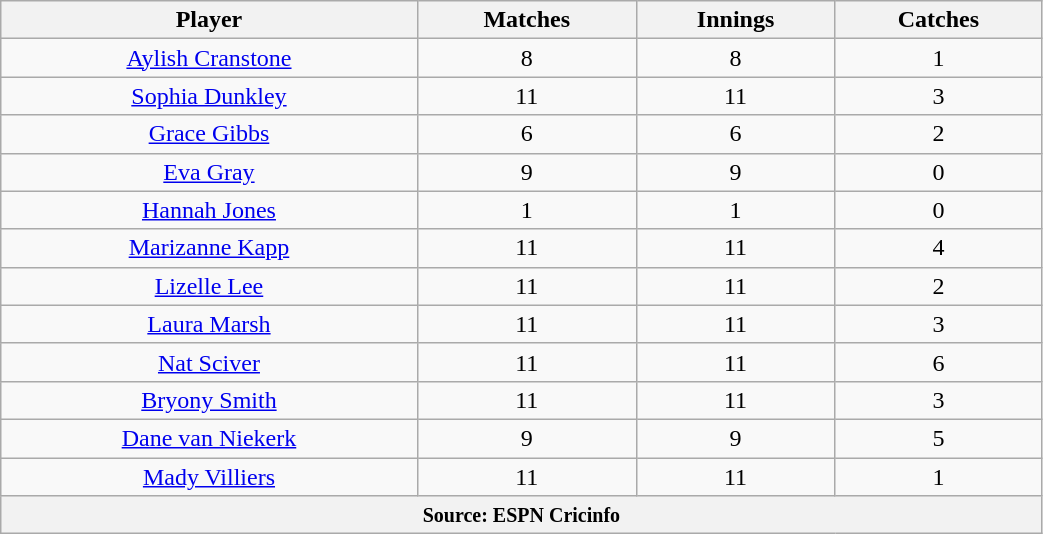<table class="wikitable" style="text-align:center; width:55%;">
<tr>
<th>Player</th>
<th>Matches</th>
<th>Innings</th>
<th>Catches</th>
</tr>
<tr>
<td><a href='#'>Aylish Cranstone</a></td>
<td>8</td>
<td>8</td>
<td>1</td>
</tr>
<tr>
<td><a href='#'>Sophia Dunkley</a></td>
<td>11</td>
<td>11</td>
<td>3</td>
</tr>
<tr>
<td><a href='#'>Grace Gibbs</a></td>
<td>6</td>
<td>6</td>
<td>2</td>
</tr>
<tr>
<td><a href='#'>Eva Gray</a></td>
<td>9</td>
<td>9</td>
<td>0</td>
</tr>
<tr>
<td><a href='#'>Hannah Jones</a></td>
<td>1</td>
<td>1</td>
<td>0</td>
</tr>
<tr>
<td><a href='#'>Marizanne Kapp</a></td>
<td>11</td>
<td>11</td>
<td>4</td>
</tr>
<tr>
<td><a href='#'>Lizelle Lee</a></td>
<td>11</td>
<td>11</td>
<td>2</td>
</tr>
<tr>
<td><a href='#'>Laura Marsh</a></td>
<td>11</td>
<td>11</td>
<td>3</td>
</tr>
<tr>
<td><a href='#'>Nat Sciver</a></td>
<td>11</td>
<td>11</td>
<td>6</td>
</tr>
<tr>
<td><a href='#'>Bryony Smith</a></td>
<td>11</td>
<td>11</td>
<td>3</td>
</tr>
<tr>
<td><a href='#'>Dane van Niekerk</a></td>
<td>9</td>
<td>9</td>
<td>5</td>
</tr>
<tr>
<td><a href='#'>Mady Villiers</a></td>
<td>11</td>
<td>11</td>
<td>1</td>
</tr>
<tr>
<th colspan="4"><small>Source: ESPN Cricinfo </small></th>
</tr>
</table>
